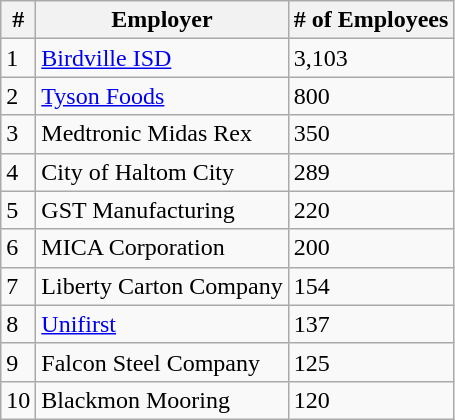<table class="wikitable" border="1">
<tr>
<th>#</th>
<th>Employer</th>
<th># of Employees</th>
</tr>
<tr>
<td>1</td>
<td><a href='#'>Birdville ISD</a></td>
<td>3,103</td>
</tr>
<tr>
<td>2</td>
<td><a href='#'>Tyson Foods</a></td>
<td>800</td>
</tr>
<tr>
<td>3</td>
<td>Medtronic Midas Rex</td>
<td>350</td>
</tr>
<tr>
<td>4</td>
<td>City of Haltom City</td>
<td>289</td>
</tr>
<tr>
<td>5</td>
<td>GST Manufacturing</td>
<td>220</td>
</tr>
<tr>
<td>6</td>
<td>MICA Corporation</td>
<td>200</td>
</tr>
<tr>
<td>7</td>
<td>Liberty Carton Company</td>
<td>154</td>
</tr>
<tr>
<td>8</td>
<td><a href='#'>Unifirst</a></td>
<td>137</td>
</tr>
<tr>
<td>9</td>
<td>Falcon Steel Company</td>
<td>125</td>
</tr>
<tr>
<td>10</td>
<td>Blackmon Mooring</td>
<td>120</td>
</tr>
</table>
